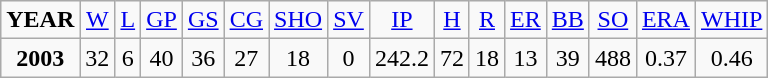<table class="wikitable">
<tr align=center>
<td><strong>YEAR</strong></td>
<td><a href='#'>W</a></td>
<td><a href='#'>L</a></td>
<td><a href='#'>GP</a></td>
<td><a href='#'>GS</a></td>
<td><a href='#'>CG</a></td>
<td><a href='#'>SHO</a></td>
<td><a href='#'>SV</a></td>
<td><a href='#'>IP</a></td>
<td><a href='#'>H</a></td>
<td><a href='#'>R</a></td>
<td><a href='#'>ER</a></td>
<td><a href='#'>BB</a></td>
<td><a href='#'>SO</a></td>
<td><a href='#'>ERA</a></td>
<td><a href='#'>WHIP</a></td>
</tr>
<tr align=center>
<td><strong>2003</strong></td>
<td>32</td>
<td>6</td>
<td>40</td>
<td>36</td>
<td>27</td>
<td>18</td>
<td>0</td>
<td>242.2</td>
<td>72</td>
<td>18</td>
<td>13</td>
<td>39</td>
<td>488</td>
<td>0.37</td>
<td>0.46</td>
</tr>
</table>
